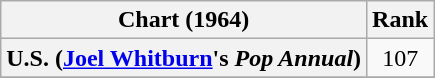<table class="wikitable plainrowheaders">
<tr>
<th>Chart (1964)</th>
<th style="text-align:center;">Rank</th>
</tr>
<tr>
<th scope="row">U.S. (<a href='#'>Joel Whitburn</a>'s <em>Pop Annual</em>)</th>
<td style="text-align:center;">107</td>
</tr>
<tr>
</tr>
</table>
